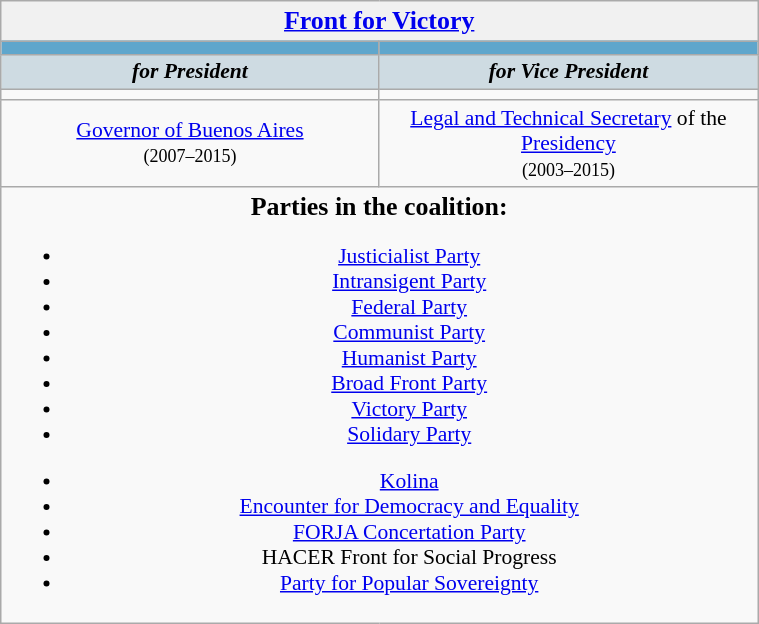<table class="wikitable" style="font-size:90%; text-align:center;" width=40%>
<tr>
<td bgcolor=#f1f1f1 colspan=2><big><strong><a href='#'>Front for Victory</a></strong></big></td>
</tr>
<tr>
<th style="font-size:135%; background:#5fa6cc;" width=50%><a href='#'></a></th>
<th style="font-size:135%; background:#5fa6cc;" width=50%><a href='#'></a></th>
</tr>
<tr style="color:#000; font-size:100%; background:#cedbe2;">
<td><strong><em>for President</em></strong></td>
<td><strong><em>for Vice President</em></strong></td>
</tr>
<tr>
<td></td>
<td></td>
</tr>
<tr>
<td><a href='#'>Governor of Buenos Aires</a><br><small>(2007–2015)</small></td>
<td><a href='#'>Legal and Technical Secretary</a> of the <a href='#'>Presidency</a><br><small>(2003–2015)</small></td>
</tr>
<tr>
<td colspan=2 style="text-align:center;"><big><strong>Parties in the coalition:</strong></big><br>
<ul><li><a href='#'>Justicialist Party</a></li><li><a href='#'>Intransigent Party</a></li><li><a href='#'>Federal Party</a></li><li><a href='#'>Communist Party</a></li><li><a href='#'>Humanist Party</a></li><li><a href='#'>Broad Front Party</a></li><li><a href='#'>Victory Party</a></li><li><a href='#'>Solidary Party</a></li></ul><ul><li><a href='#'>Kolina</a></li><li><a href='#'>Encounter for Democracy and Equality</a></li><li><a href='#'>FORJA Concertation Party</a></li><li>HACER Front for Social Progress</li><li><a href='#'>Party for Popular Sovereignty</a></li></ul></td>
</tr>
</table>
